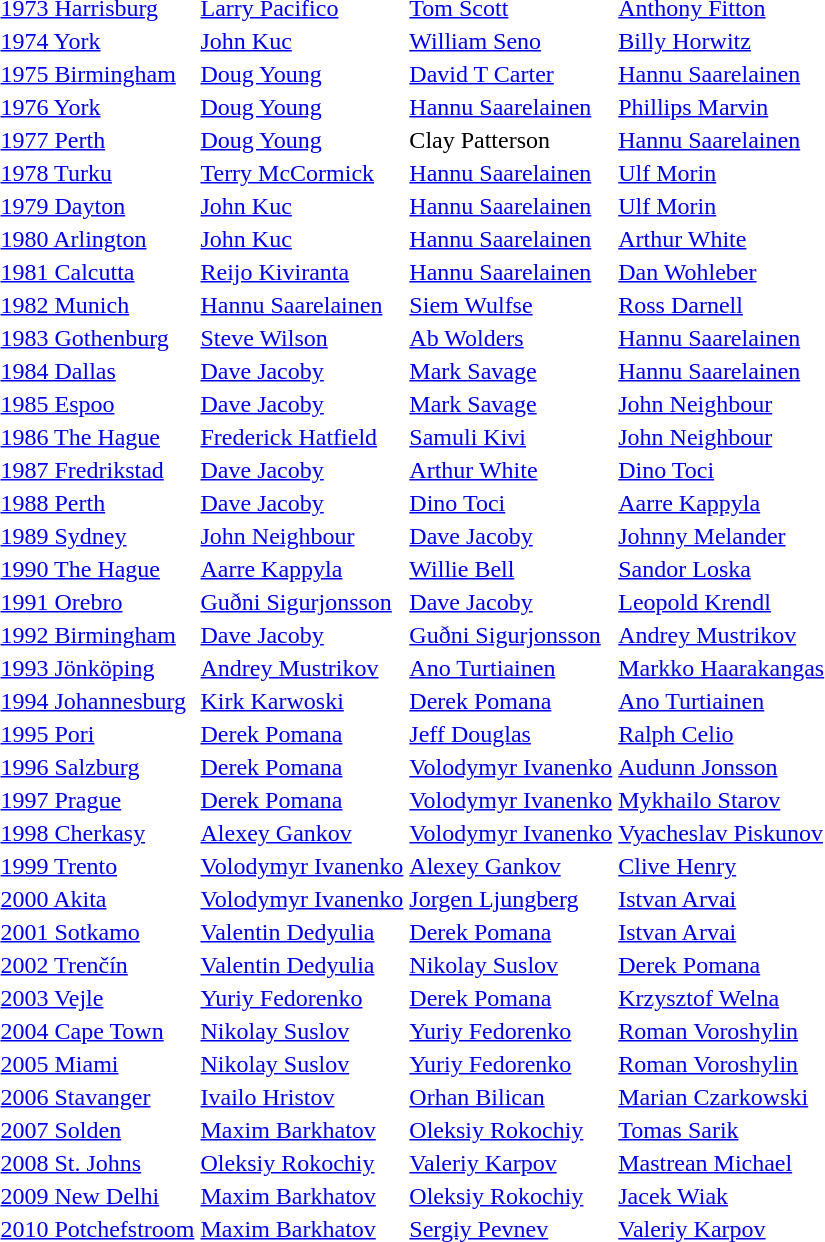<table>
<tr>
<td><a href='#'>1973 Harrisburg</a></td>
<td> <a href='#'>Larry Pacifico</a></td>
<td> <a href='#'>Tom Scott</a></td>
<td> <a href='#'>Anthony Fitton</a></td>
</tr>
<tr>
<td><a href='#'>1974 York</a></td>
<td> <a href='#'>John Kuc</a></td>
<td> <a href='#'>William Seno</a></td>
<td> <a href='#'>Billy Horwitz</a></td>
</tr>
<tr>
<td><a href='#'>1975 Birmingham</a></td>
<td> <a href='#'>Doug Young</a></td>
<td> <a href='#'>David T Carter</a></td>
<td> <a href='#'>Hannu Saarelainen</a></td>
</tr>
<tr>
<td><a href='#'>1976 York</a></td>
<td> <a href='#'>Doug Young</a></td>
<td> <a href='#'>Hannu Saarelainen</a></td>
<td> <a href='#'>Phillips Marvin</a></td>
</tr>
<tr>
<td><a href='#'>1977 Perth</a></td>
<td> <a href='#'>Doug Young</a></td>
<td> Clay Patterson</td>
<td> <a href='#'>Hannu Saarelainen</a></td>
</tr>
<tr>
<td><a href='#'>1978 Turku</a></td>
<td> <a href='#'>Terry McCormick</a></td>
<td> <a href='#'>Hannu Saarelainen</a></td>
<td> <a href='#'>Ulf Morin</a></td>
</tr>
<tr>
<td><a href='#'>1979 Dayton</a></td>
<td> <a href='#'>John Kuc</a></td>
<td> <a href='#'>Hannu Saarelainen</a></td>
<td> <a href='#'>Ulf Morin</a></td>
</tr>
<tr>
<td><a href='#'>1980 Arlington</a></td>
<td> <a href='#'>John Kuc</a></td>
<td> <a href='#'>Hannu Saarelainen</a></td>
<td> <a href='#'>Arthur White</a></td>
</tr>
<tr>
<td><a href='#'>1981 Calcutta</a></td>
<td> <a href='#'>Reijo Kiviranta</a></td>
<td> <a href='#'>Hannu Saarelainen</a></td>
<td> <a href='#'>Dan Wohleber</a></td>
</tr>
<tr>
<td><a href='#'>1982 Munich</a></td>
<td> <a href='#'>Hannu Saarelainen</a></td>
<td> <a href='#'>Siem Wulfse</a></td>
<td> <a href='#'>Ross Darnell</a></td>
</tr>
<tr>
<td><a href='#'>1983 Gothenburg</a></td>
<td> <a href='#'>Steve Wilson</a></td>
<td> <a href='#'>Ab Wolders</a></td>
<td> <a href='#'>Hannu Saarelainen</a></td>
</tr>
<tr>
<td><a href='#'>1984 Dallas</a></td>
<td> <a href='#'>Dave Jacoby</a></td>
<td> <a href='#'>Mark Savage</a></td>
<td> <a href='#'>Hannu Saarelainen</a></td>
</tr>
<tr>
<td><a href='#'>1985 Espoo</a></td>
<td> <a href='#'>Dave Jacoby</a></td>
<td> <a href='#'>Mark Savage</a></td>
<td> <a href='#'>John Neighbour</a></td>
</tr>
<tr>
<td><a href='#'>1986 The Hague</a></td>
<td> <a href='#'>Frederick Hatfield</a></td>
<td> <a href='#'>Samuli Kivi</a></td>
<td> <a href='#'>John Neighbour</a></td>
</tr>
<tr>
<td><a href='#'>1987 Fredrikstad</a></td>
<td> <a href='#'>Dave Jacoby</a></td>
<td> <a href='#'>Arthur White</a></td>
<td> <a href='#'>Dino Toci</a></td>
</tr>
<tr>
<td><a href='#'>1988 Perth</a></td>
<td> <a href='#'>Dave Jacoby</a></td>
<td> <a href='#'>Dino Toci</a></td>
<td> <a href='#'>Aarre Kappyla</a></td>
</tr>
<tr>
<td><a href='#'>1989 Sydney</a></td>
<td> <a href='#'>John Neighbour</a></td>
<td> <a href='#'>Dave Jacoby</a></td>
<td> <a href='#'>Johnny Melander</a></td>
</tr>
<tr>
<td><a href='#'>1990 The Hague</a></td>
<td> <a href='#'>Aarre Kappyla</a></td>
<td> <a href='#'>Willie Bell</a></td>
<td> <a href='#'>Sandor Loska</a></td>
</tr>
<tr>
<td><a href='#'>1991 Orebro</a></td>
<td> <a href='#'>Guðni Sigurjonsson</a></td>
<td> <a href='#'>Dave Jacoby</a></td>
<td> <a href='#'>Leopold Krendl</a></td>
</tr>
<tr>
<td><a href='#'>1992 Birmingham</a></td>
<td> <a href='#'>Dave Jacoby</a></td>
<td> <a href='#'>Guðni Sigurjonsson</a></td>
<td> <a href='#'>Andrey Mustrikov</a></td>
</tr>
<tr>
<td><a href='#'>1993 Jönköping</a></td>
<td> <a href='#'>Andrey Mustrikov</a></td>
<td> <a href='#'>Ano Turtiainen</a></td>
<td> <a href='#'>Markko Haarakangas</a></td>
</tr>
<tr>
<td><a href='#'>1994 Johannesburg</a></td>
<td> <a href='#'>Kirk Karwoski</a></td>
<td> <a href='#'>Derek Pomana</a></td>
<td> <a href='#'>Ano Turtiainen</a></td>
</tr>
<tr>
<td><a href='#'>1995 Pori</a></td>
<td> <a href='#'>Derek Pomana</a></td>
<td> <a href='#'>Jeff Douglas</a></td>
<td> <a href='#'>Ralph Celio</a></td>
</tr>
<tr>
<td><a href='#'>1996 Salzburg</a></td>
<td> <a href='#'>Derek Pomana</a></td>
<td> <a href='#'>Volodymyr Ivanenko</a></td>
<td> <a href='#'>Audunn Jonsson</a></td>
</tr>
<tr>
<td><a href='#'>1997 Prague</a></td>
<td> <a href='#'>Derek Pomana</a></td>
<td> <a href='#'>Volodymyr Ivanenko</a></td>
<td> <a href='#'>Mykhailo Starov</a></td>
</tr>
<tr>
<td><a href='#'>1998 Cherkasy</a></td>
<td> <a href='#'>Alexey Gankov</a></td>
<td> <a href='#'>Volodymyr Ivanenko</a></td>
<td> <a href='#'>Vyacheslav Piskunov</a></td>
</tr>
<tr>
<td><a href='#'>1999 Trento</a></td>
<td> <a href='#'>Volodymyr Ivanenko</a></td>
<td> <a href='#'>Alexey Gankov</a></td>
<td> <a href='#'>Clive Henry</a></td>
</tr>
<tr>
<td><a href='#'>2000 Akita</a></td>
<td> <a href='#'>Volodymyr Ivanenko</a></td>
<td> <a href='#'>Jorgen Ljungberg</a></td>
<td> <a href='#'>Istvan Arvai</a></td>
</tr>
<tr>
<td><a href='#'>2001 Sotkamo</a></td>
<td> <a href='#'>Valentin Dedyulia</a></td>
<td> <a href='#'>Derek Pomana</a></td>
<td> <a href='#'>Istvan Arvai</a></td>
</tr>
<tr>
<td><a href='#'>2002 Trenčín</a></td>
<td> <a href='#'>Valentin Dedyulia</a></td>
<td> <a href='#'>Nikolay Suslov</a></td>
<td> <a href='#'>Derek Pomana</a></td>
</tr>
<tr>
<td><a href='#'>2003 Vejle</a></td>
<td> <a href='#'>Yuriy Fedorenko</a></td>
<td> <a href='#'>Derek Pomana</a></td>
<td> <a href='#'>Krzysztof Welna</a></td>
</tr>
<tr>
<td><a href='#'>2004 Cape Town</a></td>
<td> <a href='#'>Nikolay Suslov</a></td>
<td> <a href='#'>Yuriy Fedorenko</a></td>
<td> <a href='#'>Roman Voroshylin</a></td>
</tr>
<tr>
<td><a href='#'>2005 Miami</a></td>
<td> <a href='#'>Nikolay Suslov</a></td>
<td> <a href='#'>Yuriy Fedorenko</a></td>
<td> <a href='#'>Roman Voroshylin</a></td>
</tr>
<tr>
<td><a href='#'>2006 Stavanger</a></td>
<td> <a href='#'>Ivailo Hristov</a></td>
<td> <a href='#'>Orhan Bilican</a></td>
<td> <a href='#'>Marian Czarkowski</a></td>
</tr>
<tr>
<td><a href='#'>2007 Solden</a></td>
<td> <a href='#'>Maxim Barkhatov</a></td>
<td> <a href='#'>Oleksiy Rokochiy</a></td>
<td> <a href='#'>Tomas Sarik</a></td>
</tr>
<tr>
<td><a href='#'>2008 St. Johns</a></td>
<td> <a href='#'>Oleksiy Rokochiy</a></td>
<td> <a href='#'>Valeriy Karpov</a></td>
<td> <a href='#'>Mastrean Michael</a></td>
</tr>
<tr>
<td><a href='#'>2009 New Delhi</a></td>
<td> <a href='#'>Maxim Barkhatov</a></td>
<td> <a href='#'>Oleksiy Rokochiy</a></td>
<td> <a href='#'>Jacek Wiak</a></td>
</tr>
<tr>
<td><a href='#'>2010 Potchefstroom</a></td>
<td> <a href='#'>Maxim Barkhatov</a></td>
<td> <a href='#'>Sergiy Pevnev</a></td>
<td> <a href='#'>Valeriy Karpov</a></td>
</tr>
</table>
